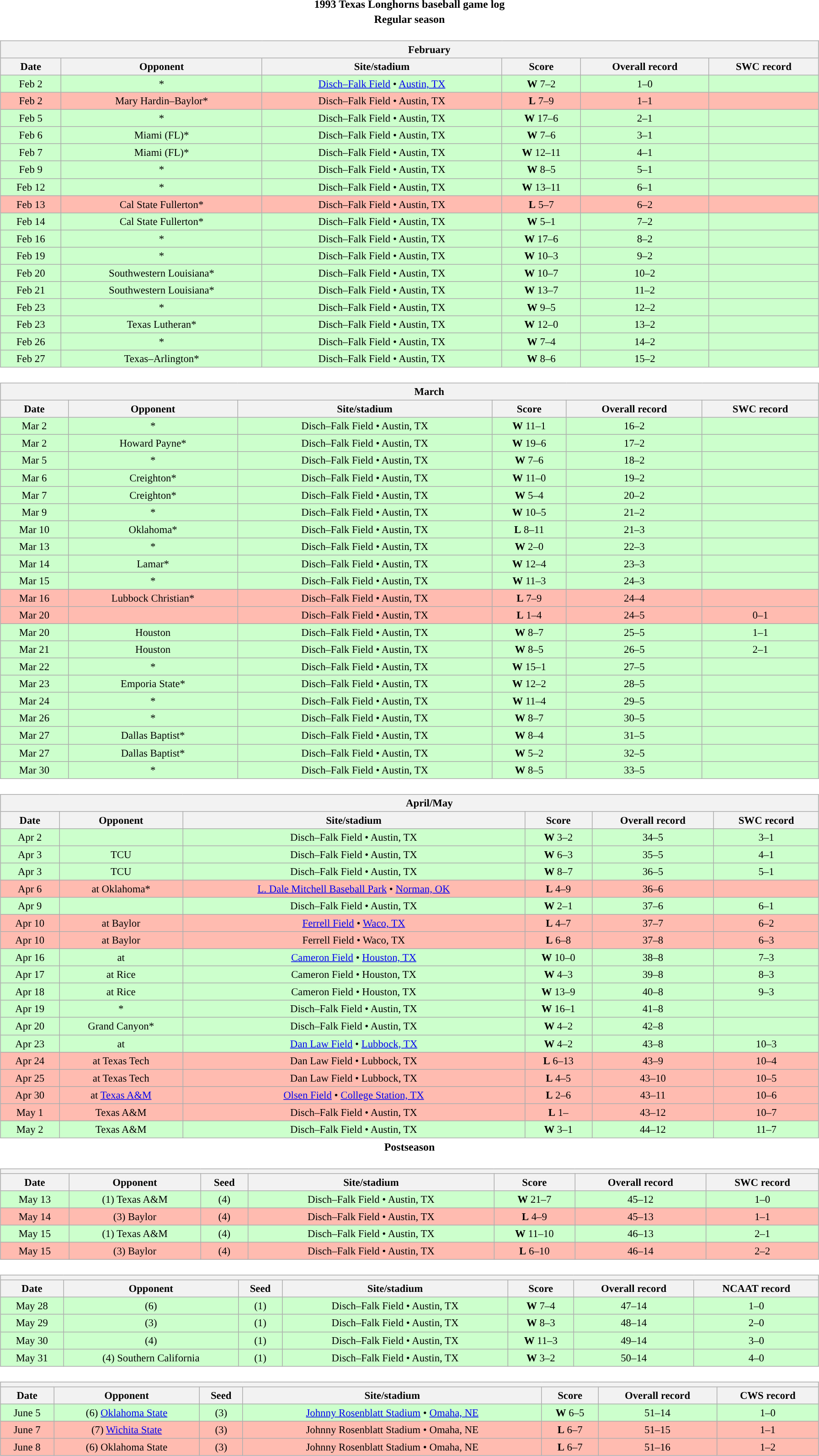<table class="toccolours" width=95% style="margin:1.5em auto; text-align:center;">
<tr>
<th colspan=2>1993 Texas Longhorns baseball game log</th>
</tr>
<tr>
<th colspan=2>Regular season</th>
</tr>
<tr valign="top">
<td><br><table class="wikitable collapsible collapsed" style="margin:auto; font-size:95%; width:100%">
<tr>
<th colspan=11 style="padding-left:4em;">February</th>
</tr>
<tr>
<th>Date</th>
<th>Opponent</th>
<th>Site/stadium</th>
<th>Score</th>
<th>Overall record</th>
<th>SWC record</th>
</tr>
<tr bgcolor=ccffcc>
<td>Feb 2</td>
<td>*</td>
<td><a href='#'>Disch–Falk Field</a> • <a href='#'>Austin, TX</a></td>
<td><strong>W</strong> 7–2</td>
<td>1–0</td>
<td></td>
</tr>
<tr bgcolor=ffbbb>
<td>Feb 2</td>
<td>Mary Hardin–Baylor*</td>
<td>Disch–Falk Field • Austin, TX</td>
<td><strong>L</strong> 7–9</td>
<td>1–1</td>
<td></td>
</tr>
<tr bgcolor=ccffcc>
<td>Feb 5</td>
<td>*</td>
<td>Disch–Falk Field • Austin, TX</td>
<td><strong>W</strong> 17–6</td>
<td>2–1</td>
<td></td>
</tr>
<tr bgcolor=ccffcc>
<td>Feb 6</td>
<td>Miami (FL)*</td>
<td>Disch–Falk Field • Austin, TX</td>
<td><strong>W</strong> 7–6</td>
<td>3–1</td>
<td></td>
</tr>
<tr bgcolor=ccffcc>
<td>Feb 7</td>
<td>Miami (FL)*</td>
<td>Disch–Falk Field • Austin, TX</td>
<td><strong>W</strong> 12–11</td>
<td>4–1</td>
<td></td>
</tr>
<tr bgcolor=ccffcc>
<td>Feb 9</td>
<td>*</td>
<td>Disch–Falk Field • Austin, TX</td>
<td><strong>W</strong> 8–5</td>
<td>5–1</td>
<td></td>
</tr>
<tr bgcolor=ccffcc>
<td>Feb 12</td>
<td>*</td>
<td>Disch–Falk Field • Austin, TX</td>
<td><strong>W</strong> 13–11</td>
<td>6–1</td>
<td></td>
</tr>
<tr bgcolor=ffbbb>
<td>Feb 13</td>
<td>Cal State Fullerton*</td>
<td>Disch–Falk Field • Austin, TX</td>
<td><strong>L</strong> 5–7</td>
<td>6–2</td>
<td></td>
</tr>
<tr bgcolor=ccffcc>
<td>Feb 14</td>
<td>Cal State Fullerton*</td>
<td>Disch–Falk Field • Austin, TX</td>
<td><strong>W</strong> 5–1</td>
<td>7–2</td>
<td></td>
</tr>
<tr bgcolor=ccffcc>
<td>Feb 16</td>
<td>*</td>
<td>Disch–Falk Field • Austin, TX</td>
<td><strong>W</strong> 17–6</td>
<td>8–2</td>
<td></td>
</tr>
<tr bgcolor=ccffcc>
<td>Feb 19</td>
<td>*</td>
<td>Disch–Falk Field • Austin, TX</td>
<td><strong>W</strong> 10–3</td>
<td>9–2</td>
<td></td>
</tr>
<tr bgcolor=ccffcc>
<td>Feb 20</td>
<td>Southwestern Louisiana*</td>
<td>Disch–Falk Field • Austin, TX</td>
<td><strong>W</strong> 10–7</td>
<td>10–2</td>
<td></td>
</tr>
<tr bgcolor=ccffcc>
<td>Feb 21</td>
<td>Southwestern Louisiana*</td>
<td>Disch–Falk Field • Austin, TX</td>
<td><strong>W</strong> 13–7</td>
<td>11–2</td>
<td></td>
</tr>
<tr bgcolor=ccffcc>
<td>Feb 23</td>
<td>*</td>
<td>Disch–Falk Field • Austin, TX</td>
<td><strong>W</strong> 9–5</td>
<td>12–2</td>
<td></td>
</tr>
<tr bgcolor=ccffcc>
<td>Feb 23</td>
<td>Texas Lutheran*</td>
<td>Disch–Falk Field • Austin, TX</td>
<td><strong>W</strong> 12–0</td>
<td>13–2</td>
<td></td>
</tr>
<tr bgcolor=ccffcc>
<td>Feb 26</td>
<td>*</td>
<td>Disch–Falk Field • Austin, TX</td>
<td><strong>W</strong> 7–4</td>
<td>14–2</td>
<td></td>
</tr>
<tr bgcolor=ccffcc>
<td>Feb 27</td>
<td>Texas–Arlington*</td>
<td>Disch–Falk Field • Austin, TX</td>
<td><strong>W</strong> 8–6</td>
<td>15–2</td>
<td></td>
</tr>
</table>
</td>
</tr>
<tr valign="top">
<td><br><table class="wikitable collapsible collapsed" style="margin:auto; font-size:95%; width:100%">
<tr>
<th colspan=11 style="padding-left:4em;">March</th>
</tr>
<tr>
<th>Date</th>
<th>Opponent</th>
<th>Site/stadium</th>
<th>Score</th>
<th>Overall record</th>
<th>SWC record</th>
</tr>
<tr bgcolor=ccffcc>
<td>Mar 2</td>
<td>*</td>
<td>Disch–Falk Field • Austin, TX</td>
<td><strong>W</strong> 11–1</td>
<td>16–2</td>
<td></td>
</tr>
<tr bgcolor=ccffcc>
<td>Mar 2</td>
<td>Howard Payne*</td>
<td>Disch–Falk Field • Austin, TX</td>
<td><strong>W</strong> 19–6</td>
<td>17–2</td>
<td></td>
</tr>
<tr bgcolor=ccffcc>
<td>Mar 5</td>
<td>*</td>
<td>Disch–Falk Field • Austin, TX</td>
<td><strong>W</strong> 7–6</td>
<td>18–2</td>
<td></td>
</tr>
<tr bgcolor=ccffcc>
<td>Mar 6</td>
<td>Creighton*</td>
<td>Disch–Falk Field • Austin, TX</td>
<td><strong>W</strong> 11–0</td>
<td>19–2</td>
<td></td>
</tr>
<tr bgcolor=ccffcc>
<td>Mar 7</td>
<td>Creighton*</td>
<td>Disch–Falk Field • Austin, TX</td>
<td><strong>W</strong> 5–4</td>
<td>20–2</td>
<td></td>
</tr>
<tr bgcolor=ccffcc>
<td>Mar 9</td>
<td>*</td>
<td>Disch–Falk Field • Austin, TX</td>
<td><strong>W</strong> 10–5</td>
<td>21–2</td>
<td></td>
</tr>
<tr bgcolor=ccffcc>
<td>Mar 10</td>
<td>Oklahoma*</td>
<td>Disch–Falk Field • Austin, TX</td>
<td><strong>L</strong> 8–11</td>
<td>21–3</td>
<td></td>
</tr>
<tr bgcolor=ccffcc>
<td>Mar 13</td>
<td>*</td>
<td>Disch–Falk Field • Austin, TX</td>
<td><strong>W</strong> 2–0</td>
<td>22–3</td>
<td></td>
</tr>
<tr bgcolor=ccffcc>
<td>Mar 14</td>
<td>Lamar*</td>
<td>Disch–Falk Field • Austin, TX</td>
<td><strong>W</strong> 12–4</td>
<td>23–3</td>
<td></td>
</tr>
<tr bgcolor=ccffcc>
<td>Mar 15</td>
<td>*</td>
<td>Disch–Falk Field • Austin, TX</td>
<td><strong>W</strong> 11–3</td>
<td>24–3</td>
<td></td>
</tr>
<tr bgcolor=ffbbb>
<td>Mar 16</td>
<td>Lubbock Christian*</td>
<td>Disch–Falk Field • Austin, TX</td>
<td><strong>L</strong> 7–9</td>
<td>24–4</td>
<td></td>
</tr>
<tr bgcolor=ffbbb>
<td>Mar 20</td>
<td></td>
<td>Disch–Falk Field • Austin, TX</td>
<td><strong>L</strong> 1–4</td>
<td>24–5</td>
<td>0–1</td>
</tr>
<tr bgcolor=ccffcc>
<td>Mar 20</td>
<td>Houston</td>
<td>Disch–Falk Field • Austin, TX</td>
<td><strong>W</strong> 8–7</td>
<td>25–5</td>
<td>1–1</td>
</tr>
<tr bgcolor=ccffcc>
<td>Mar 21</td>
<td>Houston</td>
<td>Disch–Falk Field • Austin, TX</td>
<td><strong>W</strong> 8–5</td>
<td>26–5</td>
<td>2–1</td>
</tr>
<tr bgcolor=ccffcc>
<td>Mar 22</td>
<td>*</td>
<td>Disch–Falk Field • Austin, TX</td>
<td><strong>W</strong> 15–1</td>
<td>27–5</td>
<td></td>
</tr>
<tr bgcolor=ccffcc>
<td>Mar 23</td>
<td>Emporia State*</td>
<td>Disch–Falk Field • Austin, TX</td>
<td><strong>W</strong> 12–2</td>
<td>28–5</td>
<td></td>
</tr>
<tr bgcolor=ccffcc>
<td>Mar 24</td>
<td>*</td>
<td>Disch–Falk Field • Austin, TX</td>
<td><strong>W</strong> 11–4</td>
<td>29–5</td>
<td></td>
</tr>
<tr bgcolor=ccffcc>
<td>Mar 26</td>
<td>*</td>
<td>Disch–Falk Field • Austin, TX</td>
<td><strong>W</strong> 8–7</td>
<td>30–5</td>
<td></td>
</tr>
<tr bgcolor=ccffcc>
<td>Mar 27</td>
<td>Dallas Baptist*</td>
<td>Disch–Falk Field • Austin, TX</td>
<td><strong>W</strong> 8–4</td>
<td>31–5</td>
<td></td>
</tr>
<tr bgcolor=ccffcc>
<td>Mar 27</td>
<td>Dallas Baptist*</td>
<td>Disch–Falk Field • Austin, TX</td>
<td><strong>W</strong> 5–2</td>
<td>32–5</td>
<td></td>
</tr>
<tr bgcolor=ccffcc>
<td>Mar 30</td>
<td>*</td>
<td>Disch–Falk Field • Austin, TX</td>
<td><strong>W</strong> 8–5</td>
<td>33–5</td>
<td></td>
</tr>
</table>
</td>
</tr>
<tr>
<td><br><table class="wikitable collapsible collapsed" style="margin:auto; font-size:95%; width:100%">
<tr>
<th colspan=11 style="padding-left:4em;">April/May</th>
</tr>
<tr>
<th>Date</th>
<th>Opponent</th>
<th>Site/stadium</th>
<th>Score</th>
<th>Overall record</th>
<th>SWC record</th>
</tr>
<tr bgcolor=ccffcc>
<td>Apr 2</td>
<td></td>
<td>Disch–Falk Field • Austin, TX</td>
<td><strong>W</strong> 3–2</td>
<td>34–5</td>
<td>3–1</td>
</tr>
<tr bgcolor=ccffcc>
<td>Apr 3</td>
<td>TCU</td>
<td>Disch–Falk Field • Austin, TX</td>
<td><strong>W</strong> 6–3</td>
<td>35–5</td>
<td>4–1</td>
</tr>
<tr bgcolor=ccffcc>
<td>Apr 3</td>
<td>TCU</td>
<td>Disch–Falk Field • Austin, TX</td>
<td><strong>W</strong> 8–7</td>
<td>36–5</td>
<td>5–1</td>
</tr>
<tr bgcolor=ffbbb>
<td>Apr 6</td>
<td>at Oklahoma*</td>
<td><a href='#'>L. Dale Mitchell Baseball Park</a> • <a href='#'>Norman, OK</a></td>
<td><strong>L</strong> 4–9</td>
<td>36–6</td>
<td></td>
</tr>
<tr bgcolor=ccffcc>
<td>Apr 9</td>
<td></td>
<td>Disch–Falk Field • Austin, TX</td>
<td><strong>W</strong> 2–1</td>
<td>37–6</td>
<td>6–1</td>
</tr>
<tr bgcolor=ffbbb>
<td>Apr 10</td>
<td>at Baylor</td>
<td><a href='#'>Ferrell Field</a> • <a href='#'>Waco, TX</a></td>
<td><strong>L</strong> 4–7</td>
<td>37–7</td>
<td>6–2</td>
</tr>
<tr bgcolor=ffbbb>
<td>Apr 10</td>
<td>at Baylor</td>
<td>Ferrell Field • Waco, TX</td>
<td><strong>L</strong> 6–8</td>
<td>37–8</td>
<td>6–3</td>
</tr>
<tr bgcolor=ccffcc>
<td>Apr 16</td>
<td>at </td>
<td><a href='#'>Cameron Field</a> • <a href='#'>Houston, TX</a></td>
<td><strong>W</strong> 10–0</td>
<td>38–8</td>
<td>7–3</td>
</tr>
<tr bgcolor=ccffcc>
<td>Apr 17</td>
<td>at Rice</td>
<td>Cameron Field • Houston, TX</td>
<td><strong>W</strong> 4–3</td>
<td>39–8</td>
<td>8–3</td>
</tr>
<tr bgcolor=ccffcc>
<td>Apr 18</td>
<td>at Rice</td>
<td>Cameron Field • Houston, TX</td>
<td><strong>W</strong> 13–9</td>
<td>40–8</td>
<td>9–3</td>
</tr>
<tr bgcolor=ccffcc>
<td>Apr 19</td>
<td>*</td>
<td>Disch–Falk Field • Austin, TX</td>
<td><strong>W</strong> 16–1</td>
<td>41–8</td>
<td></td>
</tr>
<tr bgcolor=ccffcc>
<td>Apr 20</td>
<td>Grand Canyon*</td>
<td>Disch–Falk Field • Austin, TX</td>
<td><strong>W</strong> 4–2</td>
<td>42–8</td>
<td></td>
</tr>
<tr bgcolor=ccffcc>
<td>Apr 23</td>
<td>at </td>
<td><a href='#'>Dan Law Field</a> • <a href='#'>Lubbock, TX</a></td>
<td><strong>W</strong> 4–2</td>
<td>43–8</td>
<td>10–3</td>
</tr>
<tr bgcolor=ffbbb>
<td>Apr 24</td>
<td>at Texas Tech</td>
<td>Dan Law Field • Lubbock, TX</td>
<td><strong>L</strong> 6–13</td>
<td>43–9</td>
<td>10–4</td>
</tr>
<tr bgcolor=ffbbb>
<td>Apr 25</td>
<td>at Texas Tech</td>
<td>Dan Law Field • Lubbock, TX</td>
<td><strong>L</strong> 4–5</td>
<td>43–10</td>
<td>10–5</td>
</tr>
<tr bgcolor=ffbbb>
<td>Apr 30</td>
<td>at <a href='#'>Texas A&M</a></td>
<td><a href='#'>Olsen Field</a> • <a href='#'>College Station, TX</a></td>
<td><strong>L</strong> 2–6</td>
<td>43–11</td>
<td>10–6</td>
</tr>
<tr bgcolor=ffbbb>
<td>May 1</td>
<td>Texas A&M</td>
<td>Disch–Falk Field • Austin, TX</td>
<td><strong>L</strong> 1–</td>
<td>43–12</td>
<td>10–7</td>
</tr>
<tr bgcolor=ccffcc>
<td>May 2</td>
<td>Texas A&M</td>
<td>Disch–Falk Field • Austin, TX</td>
<td><strong>W</strong> 3–1</td>
<td>44–12</td>
<td>11–7</td>
</tr>
</table>
</td>
</tr>
<tr>
<th colspan=2>Postseason</th>
</tr>
<tr>
<td><br><table class="wikitable collapsible collapsed" style="margin:auto; font-size:95%; width:100%">
<tr>
<th colspan=11 style="padding-left:4em;"></th>
</tr>
<tr>
<th>Date</th>
<th>Opponent</th>
<th>Seed</th>
<th>Site/stadium</th>
<th>Score</th>
<th>Overall record</th>
<th>SWC record</th>
</tr>
<tr bgcolor=ccffcc>
<td>May 13</td>
<td>(1) Texas A&M</td>
<td>(4)</td>
<td>Disch–Falk Field • Austin, TX</td>
<td><strong>W</strong> 21–7</td>
<td>45–12</td>
<td>1–0</td>
</tr>
<tr bgcolor=ffbbb>
<td>May 14</td>
<td>(3) Baylor</td>
<td>(4)</td>
<td>Disch–Falk Field • Austin, TX</td>
<td><strong>L</strong> 4–9</td>
<td>45–13</td>
<td>1–1</td>
</tr>
<tr bgcolor=ccffcc>
<td>May 15</td>
<td>(1) Texas A&M</td>
<td>(4)</td>
<td>Disch–Falk Field • Austin, TX</td>
<td><strong>W</strong> 11–10</td>
<td>46–13</td>
<td>2–1</td>
</tr>
<tr bgcolor=ffbbb>
<td>May 15</td>
<td>(3) Baylor</td>
<td>(4)</td>
<td>Disch–Falk Field • Austin, TX</td>
<td><strong>L</strong> 6–10</td>
<td>46–14</td>
<td>2–2</td>
</tr>
</table>
</td>
</tr>
<tr>
<td><br><table class="wikitable collapsible collapsed" style="margin:auto; font-size:95%; width:100%">
<tr>
<th colspan=11 style="padding-left:4em; "></th>
</tr>
<tr>
<th>Date</th>
<th>Opponent</th>
<th>Seed</th>
<th>Site/stadium</th>
<th>Score</th>
<th>Overall record</th>
<th>NCAAT record</th>
</tr>
<tr bgcolor=ccffcc>
<td>May 28</td>
<td>(6) </td>
<td>(1)</td>
<td>Disch–Falk Field • Austin, TX</td>
<td><strong>W</strong> 7–4</td>
<td>47–14</td>
<td>1–0</td>
</tr>
<tr bgcolor=ccffcc>
<td>May 29</td>
<td>(3) </td>
<td>(1)</td>
<td>Disch–Falk Field • Austin, TX</td>
<td><strong>W</strong> 8–3</td>
<td>48–14</td>
<td>2–0</td>
</tr>
<tr bgcolor=ccffcc>
<td>May 30</td>
<td>(4) </td>
<td>(1)</td>
<td>Disch–Falk Field • Austin, TX</td>
<td><strong>W</strong> 11–3</td>
<td>49–14</td>
<td>3–0</td>
</tr>
<tr bgcolor=ccffcc>
<td>May 31</td>
<td>(4) Southern California</td>
<td>(1)</td>
<td>Disch–Falk Field • Austin, TX</td>
<td><strong>W</strong> 3–2</td>
<td>50–14</td>
<td>4–0</td>
</tr>
</table>
</td>
</tr>
<tr>
<td><br><table class="wikitable collapsible collapsed" style="margin:auto; font-size:95%; width:100%">
<tr>
<th colspan=11 style="padding-left:4em; "></th>
</tr>
<tr>
<th>Date</th>
<th>Opponent</th>
<th>Seed</th>
<th>Site/stadium</th>
<th>Score</th>
<th>Overall record</th>
<th>CWS record</th>
</tr>
<tr bgcolor=ccffcc>
<td>June 5</td>
<td>(6) <a href='#'>Oklahoma State</a></td>
<td>(3)</td>
<td><a href='#'>Johnny Rosenblatt Stadium</a> • <a href='#'>Omaha, NE</a></td>
<td><strong>W</strong> 6–5</td>
<td>51–14</td>
<td>1–0</td>
</tr>
<tr bgcolor=ffbbb>
<td>June 7</td>
<td>(7) <a href='#'>Wichita State</a></td>
<td>(3)</td>
<td>Johnny Rosenblatt Stadium • Omaha, NE</td>
<td><strong>L</strong> 6–7</td>
<td>51–15</td>
<td>1–1</td>
</tr>
<tr bgcolor=ffbbb>
<td>June 8</td>
<td>(6) Oklahoma State</td>
<td>(3)</td>
<td>Johnny Rosenblatt Stadium • Omaha, NE</td>
<td><strong>L</strong> 6–7</td>
<td>51–16</td>
<td>1–2</td>
</tr>
</table>
</td>
</tr>
</table>
